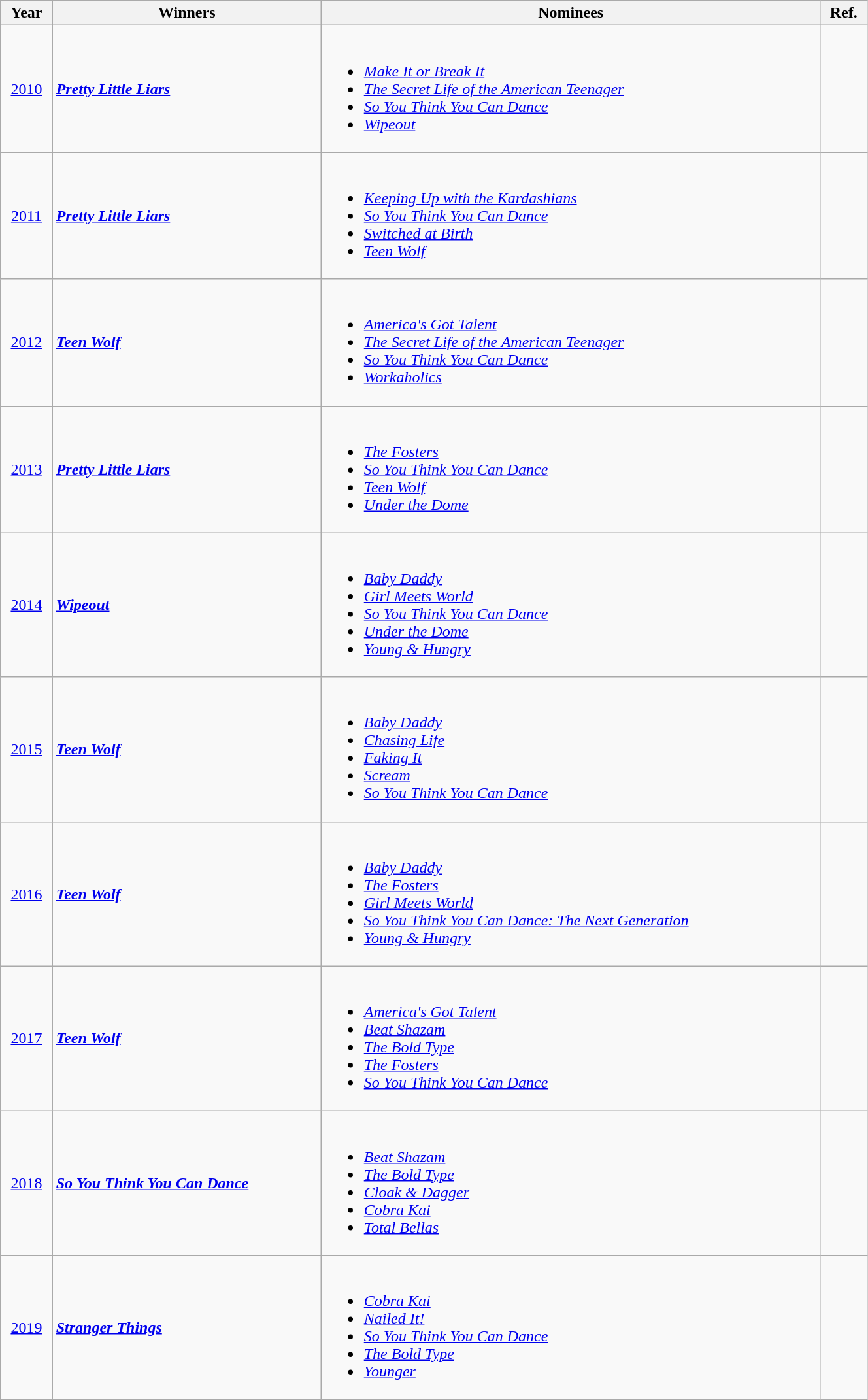<table class="wikitable" width=70%>
<tr>
<th>Year</th>
<th>Winners</th>
<th>Nominees</th>
<th>Ref.</th>
</tr>
<tr>
<td align="center"><a href='#'>2010</a></td>
<td><strong><em><a href='#'>Pretty Little Liars</a></em></strong></td>
<td><br><ul><li><em><a href='#'>Make It or Break It</a></em></li><li><em><a href='#'>The Secret Life of the American Teenager</a></em></li><li><em><a href='#'>So You Think You Can Dance</a></em></li><li><em><a href='#'>Wipeout</a></em></li></ul></td>
<td align="center"></td>
</tr>
<tr>
<td align="center"><a href='#'>2011</a></td>
<td><strong><em><a href='#'>Pretty Little Liars</a></em></strong></td>
<td><br><ul><li><em><a href='#'>Keeping Up with the Kardashians</a></em></li><li><em><a href='#'>So You Think You Can Dance</a></em></li><li><em><a href='#'>Switched at Birth</a></em></li><li><em><a href='#'>Teen Wolf</a></em></li></ul></td>
<td align="center"></td>
</tr>
<tr>
<td align="center"><a href='#'>2012</a></td>
<td><strong><em><a href='#'>Teen Wolf</a></em></strong></td>
<td><br><ul><li><em><a href='#'>America's Got Talent</a></em></li><li><em><a href='#'>The Secret Life of the American Teenager</a></em></li><li><em><a href='#'>So You Think You Can Dance</a></em></li><li><em><a href='#'>Workaholics</a></em></li></ul></td>
<td align="center"></td>
</tr>
<tr>
<td align="center"><a href='#'>2013</a></td>
<td><strong><em><a href='#'>Pretty Little Liars</a></em></strong></td>
<td><br><ul><li><em><a href='#'>The Fosters</a></em></li><li><em><a href='#'>So You Think You Can Dance</a></em></li><li><em><a href='#'>Teen Wolf</a></em></li><li><em><a href='#'>Under the Dome</a></em></li></ul></td>
<td align="center"></td>
</tr>
<tr>
<td align="center"><a href='#'>2014</a></td>
<td><strong><em><a href='#'>Wipeout</a></em></strong></td>
<td><br><ul><li><em><a href='#'>Baby Daddy</a></em></li><li><em><a href='#'>Girl Meets World</a></em></li><li><em><a href='#'>So You Think You Can Dance</a></em></li><li><em><a href='#'>Under the Dome</a></em></li><li><em><a href='#'>Young & Hungry</a></em></li></ul></td>
<td align="center"></td>
</tr>
<tr>
<td align="center"><a href='#'>2015</a></td>
<td><strong><em><a href='#'>Teen Wolf</a></em></strong></td>
<td><br><ul><li><em><a href='#'>Baby Daddy</a></em></li><li><em><a href='#'>Chasing Life</a></em></li><li><em><a href='#'>Faking It</a></em></li><li><em><a href='#'>Scream</a></em></li><li><em><a href='#'>So You Think You Can Dance</a></em></li></ul></td>
<td align="center"></td>
</tr>
<tr>
<td align="center"><a href='#'>2016</a></td>
<td><strong><em><a href='#'>Teen Wolf</a></em></strong></td>
<td><br><ul><li><em><a href='#'>Baby Daddy</a></em></li><li><em><a href='#'>The Fosters</a></em></li><li><em><a href='#'>Girl Meets World</a></em></li><li><em><a href='#'>So You Think You Can Dance: The Next Generation</a></em></li><li><em><a href='#'>Young & Hungry</a></em></li></ul></td>
<td align="center"></td>
</tr>
<tr>
<td align="center"><a href='#'>2017</a></td>
<td><strong><em><a href='#'>Teen Wolf</a></em></strong></td>
<td><br><ul><li><em><a href='#'>America's Got Talent</a></em></li><li><em><a href='#'>Beat Shazam</a></em></li><li><em><a href='#'>The Bold Type</a></em></li><li><em><a href='#'>The Fosters</a></em></li><li><em><a href='#'>So You Think You Can Dance</a></em></li></ul></td>
<td align="center"></td>
</tr>
<tr>
<td align="center"><a href='#'>2018</a></td>
<td><strong><em><a href='#'>So You Think You Can Dance</a></em></strong></td>
<td><br><ul><li><em><a href='#'>Beat Shazam</a></em></li><li><em><a href='#'>The Bold Type</a></em></li><li><em><a href='#'>Cloak & Dagger</a></em></li><li><em><a href='#'>Cobra Kai</a></em></li><li><em><a href='#'>Total Bellas</a></em></li></ul></td>
<td align="center"></td>
</tr>
<tr>
<td align="center"><a href='#'>2019</a></td>
<td><strong><em><a href='#'>Stranger Things</a></em></strong></td>
<td><br><ul><li><em><a href='#'>Cobra Kai</a></em></li><li><em><a href='#'>Nailed It!</a></em></li><li><em><a href='#'>So You Think You Can Dance</a></em></li><li><em><a href='#'>The Bold Type</a></em></li><li><em><a href='#'>Younger</a></em></li></ul></td>
<td align="center"></td>
</tr>
</table>
